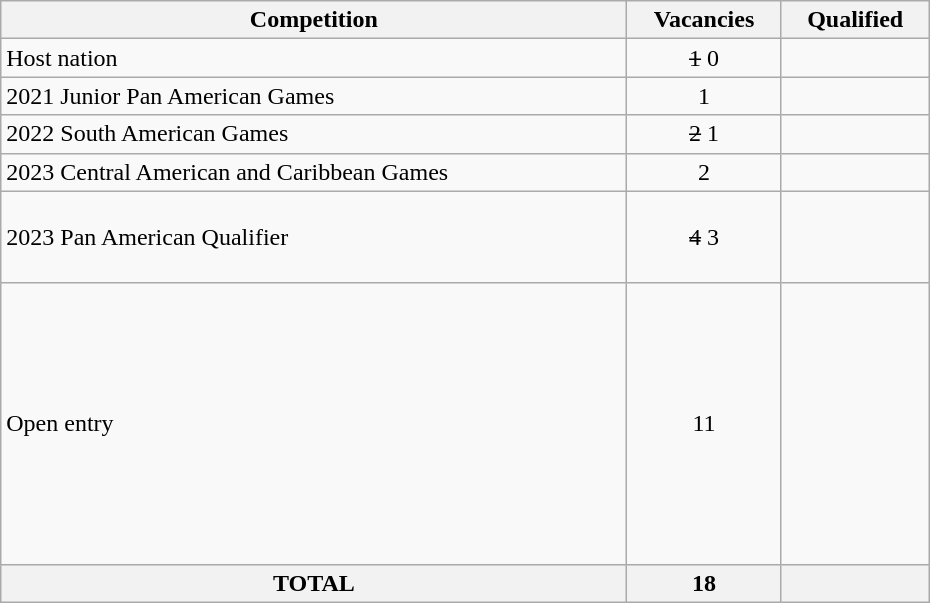<table class = "wikitable" width=620>
<tr>
<th>Competition</th>
<th>Vacancies</th>
<th>Qualified</th>
</tr>
<tr>
<td>Host nation</td>
<td align="center"><s>1</s> 0</td>
<td><s></s></td>
</tr>
<tr>
<td>2021 Junior Pan American Games</td>
<td align="center">1</td>
<td></td>
</tr>
<tr>
<td>2022 South American Games</td>
<td align="center"><s>2</s> 1</td>
<td><s></s><br></td>
</tr>
<tr>
<td>2023 Central American and Caribbean Games</td>
<td align="center">2</td>
<td><br></td>
</tr>
<tr>
<td>2023 Pan American Qualifier</td>
<td align="center"><s>4</s> 3</td>
<td><br><br><br><s></s></td>
</tr>
<tr>
<td>Open entry</td>
<td align="center">11</td>
<td><br><br><br><br><br><br><br><br><br><br></td>
</tr>
<tr>
<th>TOTAL</th>
<th>18</th>
<th></th>
</tr>
</table>
